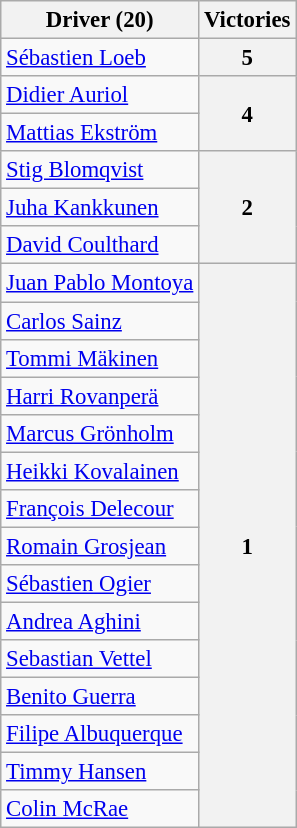<table class="wikitable" style="font-size:95%">
<tr>
<th>Driver (20)</th>
<th>Victories</th>
</tr>
<tr>
<td> <a href='#'>Sébastien Loeb</a></td>
<th>5</th>
</tr>
<tr>
<td> <a href='#'>Didier Auriol</a></td>
<th rowspan=2>4</th>
</tr>
<tr>
<td> <a href='#'>Mattias Ekström</a></td>
</tr>
<tr>
<td> <a href='#'>Stig Blomqvist</a></td>
<th rowspan=3>2</th>
</tr>
<tr>
<td> <a href='#'>Juha Kankkunen</a></td>
</tr>
<tr>
<td> <a href='#'>David Coulthard</a></td>
</tr>
<tr>
<td> <a href='#'>Juan Pablo Montoya</a></td>
<th rowspan=15>1</th>
</tr>
<tr>
<td> <a href='#'>Carlos Sainz</a></td>
</tr>
<tr>
<td> <a href='#'>Tommi Mäkinen</a></td>
</tr>
<tr>
<td> <a href='#'>Harri Rovanperä</a></td>
</tr>
<tr>
<td> <a href='#'>Marcus Grönholm</a></td>
</tr>
<tr>
<td> <a href='#'>Heikki Kovalainen</a></td>
</tr>
<tr>
<td> <a href='#'>François Delecour</a></td>
</tr>
<tr>
<td> <a href='#'>Romain Grosjean</a></td>
</tr>
<tr>
<td> <a href='#'>Sébastien Ogier</a></td>
</tr>
<tr>
<td> <a href='#'>Andrea Aghini</a></td>
</tr>
<tr>
<td> <a href='#'>Sebastian Vettel</a></td>
</tr>
<tr>
<td> <a href='#'>Benito Guerra</a></td>
</tr>
<tr>
<td> <a href='#'>Filipe Albuquerque</a></td>
</tr>
<tr>
<td> <a href='#'>Timmy Hansen</a></td>
</tr>
<tr>
<td> <a href='#'>Colin McRae</a></td>
</tr>
</table>
